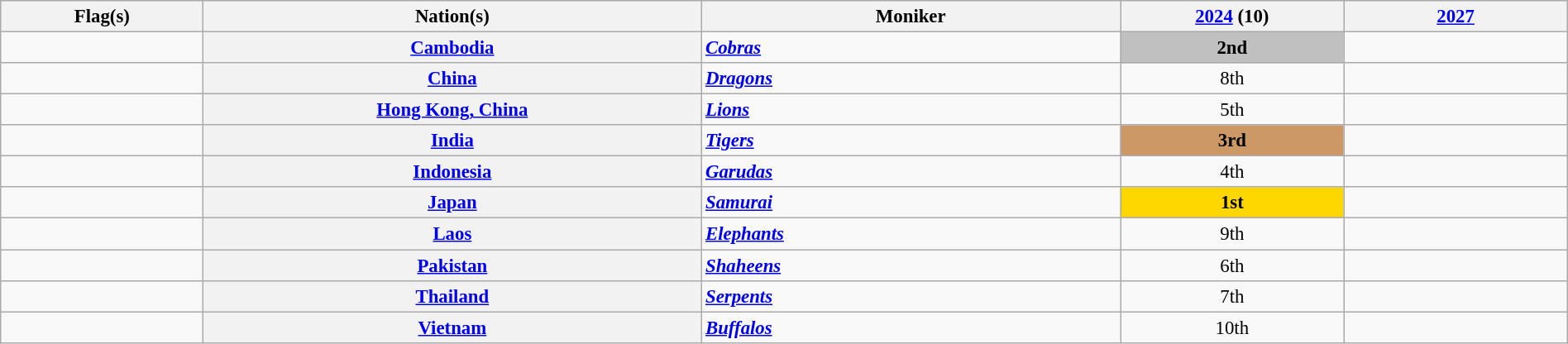<table class="wikitable sortable" style="width:100%; text-align:left;font-size:95%;">
<tr>
<th width="020">Flag(s)</th>
<th width="120">Nation(s)</th>
<th width="100">Moniker</th>
<th width="50"><a href='#'>2024</a>  (10)</th>
<th width="50"><a href='#'>2027</a></th>
</tr>
<tr>
<td style="text-align:center;"></td>
<th><a href='#'>Cambodia</a></th>
<td><strong><em><a href='#'>Cobras</a></em></strong></td>
<td style="text-align:center; background: silver"><strong>2nd</strong></td>
<td style="text-align:center;"></td>
</tr>
<tr>
<td style="text-align:center;"></td>
<th><a href='#'>China</a></th>
<td><strong><em><a href='#'>Dragons</a></em></strong></td>
<td style="text-align:center;">8th</td>
<td style="text-align:center;"></td>
</tr>
<tr>
<td style="text-align:center;"></td>
<th><a href='#'>Hong Kong, China</a></th>
<td><strong><em><a href='#'>Lions</a></em></strong></td>
<td style="text-align:center;">5th</td>
<td style="text-align:center;"></td>
</tr>
<tr>
<td style="text-align:center;"></td>
<th><a href='#'>India</a></th>
<td><strong><em><a href='#'>Tigers</a></em></strong></td>
<td style="text-align:center; background-color: #cc9966"><strong>3rd</strong></td>
<td style="text-align:center;"></td>
</tr>
<tr>
<td style="text-align:center;"></td>
<th><a href='#'>Indonesia</a></th>
<td><strong><em><a href='#'>Garudas</a></em></strong></td>
<td style="text-align:center;">4th</td>
<td style="text-align:center;"></td>
</tr>
<tr>
<td style="text-align:center;"></td>
<th><a href='#'>Japan</a></th>
<td><strong><em><a href='#'>Samurai</a></em></strong></td>
<td style="text-align:center; background: gold"><strong>1st</strong></td>
<td style="text-align:center;"></td>
</tr>
<tr>
<td style="text-align:center;"></td>
<th><a href='#'>Laos</a></th>
<td><strong><em><a href='#'>Elephants</a></em></strong></td>
<td style="text-align:center;">9th</td>
<td style="text-align:center;"></td>
</tr>
<tr>
<td style="text-align:center;"></td>
<th><a href='#'>Pakistan</a></th>
<td><strong><em><a href='#'>Shaheens</a></em></strong></td>
<td style="text-align:center;">6th</td>
<td style="text-align:center;"></td>
</tr>
<tr>
<td style="text-align:center;"></td>
<th><a href='#'>Thailand</a></th>
<td><strong><em><a href='#'>Serpents</a></em></strong></td>
<td style="text-align:center;">7th</td>
<td style="text-align:center;"></td>
</tr>
<tr>
<td style="text-align:center;"></td>
<th><a href='#'>Vietnam</a></th>
<td><strong><em><a href='#'>Buffalos</a></em></strong></td>
<td style="text-align:center;">10th</td>
<td style="text-align:center;"></td>
</tr>
</table>
